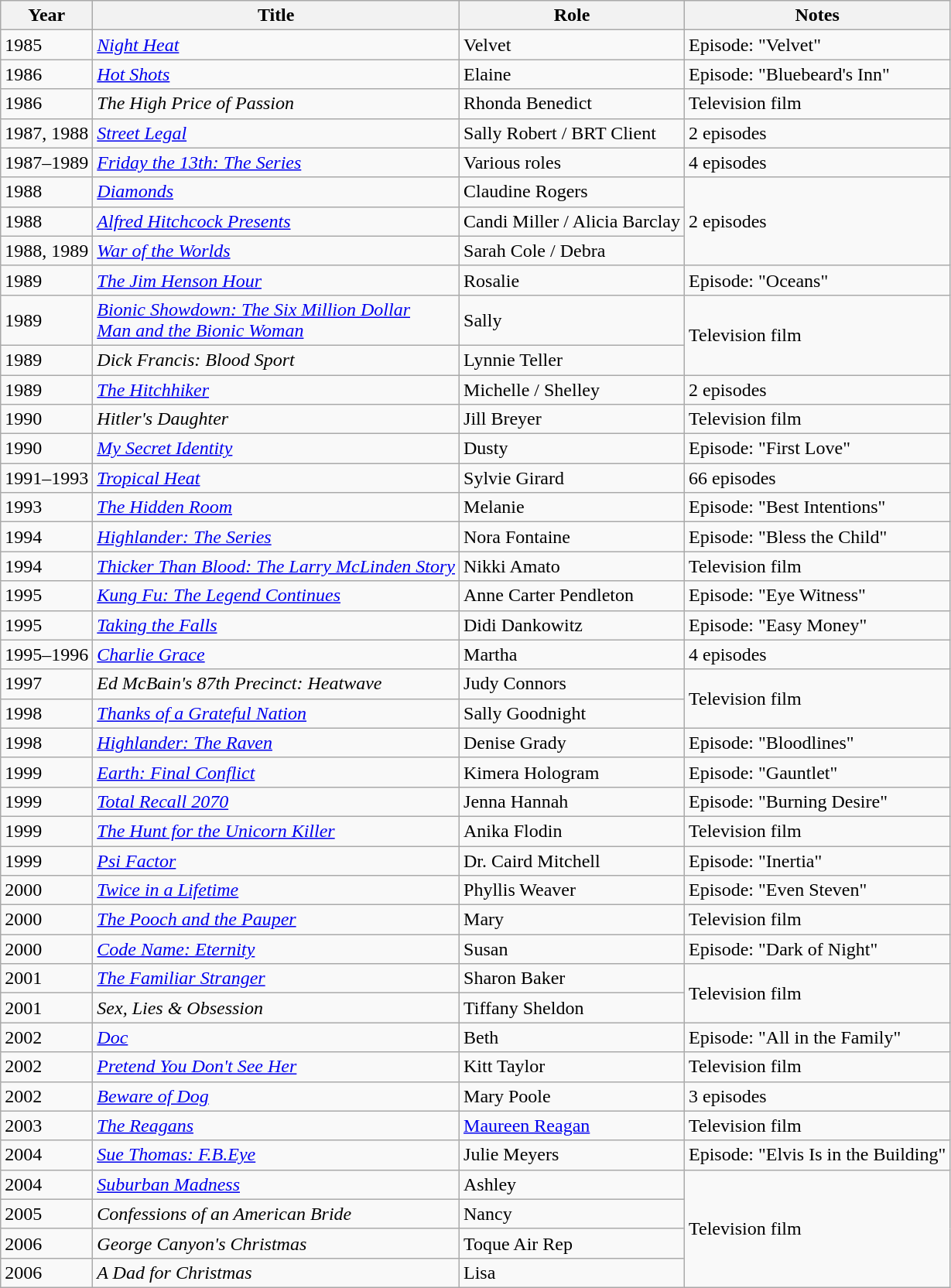<table class="wikitable sortable">
<tr>
<th>Year</th>
<th>Title</th>
<th>Role</th>
<th class="unsortable">Notes</th>
</tr>
<tr>
<td>1985</td>
<td><em><a href='#'>Night Heat</a></em></td>
<td>Velvet</td>
<td>Episode: "Velvet"</td>
</tr>
<tr>
<td>1986</td>
<td><a href='#'><em>Hot Shots</em></a></td>
<td>Elaine</td>
<td>Episode: "Bluebeard's Inn"</td>
</tr>
<tr>
<td>1986</td>
<td data-sort-value="High Price of Passion, The"><em>The High Price of Passion</em></td>
<td>Rhonda Benedict</td>
<td>Television film</td>
</tr>
<tr>
<td>1987, 1988</td>
<td><a href='#'><em>Street Legal</em></a></td>
<td>Sally Robert / BRT Client</td>
<td>2 episodes</td>
</tr>
<tr>
<td>1987–1989</td>
<td><em><a href='#'>Friday the 13th: The Series</a></em></td>
<td>Various roles</td>
<td>4 episodes</td>
</tr>
<tr>
<td>1988</td>
<td><a href='#'><em>Diamonds</em></a></td>
<td>Claudine Rogers</td>
<td rowspan="3">2 episodes</td>
</tr>
<tr>
<td>1988</td>
<td><a href='#'><em>Alfred Hitchcock Presents</em></a></td>
<td>Candi Miller / Alicia Barclay</td>
</tr>
<tr>
<td>1988, 1989</td>
<td><a href='#'><em>War of the Worlds</em></a></td>
<td>Sarah Cole / Debra</td>
</tr>
<tr>
<td>1989</td>
<td data-sort-value="Jim Henson Hour, The"><em><a href='#'>The Jim Henson Hour</a></em></td>
<td>Rosalie</td>
<td>Episode: "Oceans"</td>
</tr>
<tr>
<td>1989</td>
<td><a href='#'><em>Bionic Showdown: The Six Million Dollar</em></a><br><a href='#'><em>Man and the Bionic Woman</em></a></td>
<td>Sally</td>
<td rowspan="2">Television film</td>
</tr>
<tr>
<td>1989</td>
<td><em>Dick Francis: Blood Sport</em></td>
<td>Lynnie Teller</td>
</tr>
<tr>
<td>1989</td>
<td data-sort-value="Hitchhiker, The"><a href='#'><em>The Hitchhiker</em></a></td>
<td>Michelle / Shelley</td>
<td>2 episodes</td>
</tr>
<tr>
<td>1990</td>
<td><em>Hitler's Daughter</em></td>
<td>Jill Breyer</td>
<td>Television film</td>
</tr>
<tr>
<td>1990</td>
<td><em><a href='#'>My Secret Identity</a></em></td>
<td>Dusty</td>
<td>Episode: "First Love"</td>
</tr>
<tr>
<td>1991–1993</td>
<td><em><a href='#'>Tropical Heat</a></em></td>
<td>Sylvie Girard</td>
<td>66 episodes</td>
</tr>
<tr>
<td>1993</td>
<td data-sort-value="Hidden Room, The"><a href='#'><em>The Hidden Room</em></a></td>
<td>Melanie</td>
<td>Episode: "Best Intentions"</td>
</tr>
<tr>
<td>1994</td>
<td><em><a href='#'>Highlander: The Series</a></em></td>
<td>Nora Fontaine</td>
<td>Episode: "Bless the Child"</td>
</tr>
<tr>
<td>1994</td>
<td><em><a href='#'>Thicker Than Blood: The Larry McLinden Story</a></em></td>
<td>Nikki Amato</td>
<td>Television film</td>
</tr>
<tr>
<td>1995</td>
<td><em><a href='#'>Kung Fu: The Legend Continues</a></em></td>
<td>Anne Carter Pendleton</td>
<td>Episode: "Eye Witness"</td>
</tr>
<tr>
<td>1995</td>
<td><em><a href='#'>Taking the Falls</a></em></td>
<td>Didi Dankowitz</td>
<td>Episode: "Easy Money"</td>
</tr>
<tr>
<td>1995–1996</td>
<td><a href='#'><em>Charlie Grace</em></a></td>
<td>Martha</td>
<td>4 episodes</td>
</tr>
<tr>
<td>1997</td>
<td><em>Ed McBain's 87th Precinct: Heatwave</em></td>
<td>Judy Connors</td>
<td rowspan="2">Television film</td>
</tr>
<tr>
<td>1998</td>
<td><em><a href='#'>Thanks of a Grateful Nation</a></em></td>
<td>Sally Goodnight</td>
</tr>
<tr>
<td>1998</td>
<td><em><a href='#'>Highlander: The Raven</a></em></td>
<td>Denise Grady</td>
<td>Episode: "Bloodlines"</td>
</tr>
<tr>
<td>1999</td>
<td><em><a href='#'>Earth: Final Conflict</a></em></td>
<td>Kimera Hologram</td>
<td>Episode: "Gauntlet"</td>
</tr>
<tr>
<td>1999</td>
<td><em><a href='#'>Total Recall 2070</a></em></td>
<td>Jenna Hannah</td>
<td>Episode: "Burning Desire"</td>
</tr>
<tr>
<td>1999</td>
<td data-sort-value="Hunt for the Unicorn Killer, The"><em><a href='#'>The Hunt for the Unicorn Killer</a></em></td>
<td>Anika Flodin</td>
<td>Television film</td>
</tr>
<tr>
<td>1999</td>
<td><em><a href='#'>Psi Factor</a></em></td>
<td>Dr. Caird Mitchell</td>
<td>Episode: "Inertia"</td>
</tr>
<tr>
<td>2000</td>
<td><a href='#'><em>Twice in a Lifetime</em></a></td>
<td>Phyllis Weaver</td>
<td>Episode: "Even Steven"</td>
</tr>
<tr>
<td>2000</td>
<td data-sort-value="Pooch and the Pauper, The"><em><a href='#'>The Pooch and the Pauper</a></em></td>
<td>Mary</td>
<td>Television film</td>
</tr>
<tr>
<td>2000</td>
<td><em><a href='#'>Code Name: Eternity</a></em></td>
<td>Susan</td>
<td>Episode: "Dark of Night"</td>
</tr>
<tr>
<td>2001</td>
<td data-sort-value="Familiar Stranger, The"><em><a href='#'>The Familiar Stranger</a></em></td>
<td>Sharon Baker</td>
<td rowspan="2">Television film</td>
</tr>
<tr>
<td>2001</td>
<td><em>Sex, Lies & Obsession</em></td>
<td>Tiffany Sheldon</td>
</tr>
<tr>
<td>2002</td>
<td><a href='#'><em>Doc</em></a></td>
<td>Beth</td>
<td>Episode: "All in the Family"</td>
</tr>
<tr>
<td>2002</td>
<td><em><a href='#'>Pretend You Don't See Her</a></em></td>
<td>Kitt Taylor</td>
<td>Television film</td>
</tr>
<tr>
<td>2002</td>
<td><a href='#'><em>Beware of Dog</em></a></td>
<td>Mary Poole</td>
<td>3 episodes</td>
</tr>
<tr>
<td>2003</td>
<td data-sort-value="Reagans, The"><em><a href='#'>The Reagans</a></em></td>
<td><a href='#'>Maureen Reagan</a></td>
<td>Television film</td>
</tr>
<tr>
<td>2004</td>
<td><em><a href='#'>Sue Thomas: F.B.Eye</a></em></td>
<td>Julie Meyers</td>
<td>Episode: "Elvis Is in the Building"</td>
</tr>
<tr>
<td>2004</td>
<td><em><a href='#'>Suburban Madness</a></em></td>
<td>Ashley</td>
<td rowspan="4">Television film</td>
</tr>
<tr>
<td>2005</td>
<td><em>Confessions of an American Bride</em></td>
<td>Nancy</td>
</tr>
<tr>
<td>2006</td>
<td><em>George Canyon's Christmas</em></td>
<td>Toque Air Rep</td>
</tr>
<tr>
<td>2006</td>
<td data-sort-value="Dad for Christmas, A"><em>A Dad for Christmas</em></td>
<td>Lisa</td>
</tr>
</table>
